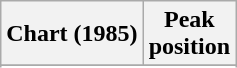<table class="wikitable sortable plainrowheaders" style="text-align:center">
<tr>
<th>Chart (1985)</th>
<th>Peak<br>position</th>
</tr>
<tr>
</tr>
<tr>
</tr>
<tr>
</tr>
</table>
